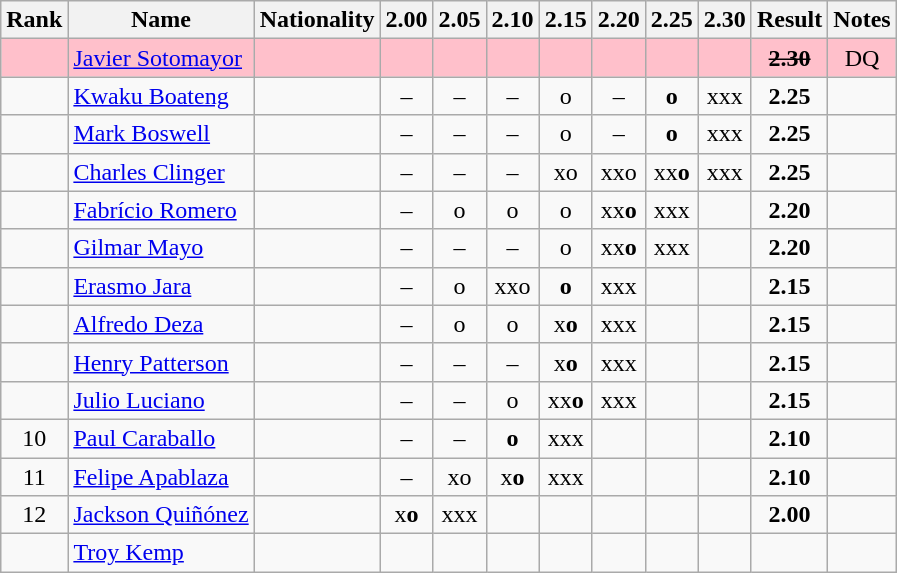<table class="wikitable sortable" style="text-align:center">
<tr>
<th>Rank</th>
<th>Name</th>
<th>Nationality</th>
<th>2.00</th>
<th>2.05</th>
<th>2.10</th>
<th>2.15</th>
<th>2.20</th>
<th>2.25</th>
<th>2.30</th>
<th>Result</th>
<th>Notes</th>
</tr>
<tr bgcolor=pink>
<td><s></s></td>
<td align=left><a href='#'>Javier Sotomayor</a></td>
<td align=left></td>
<td></td>
<td></td>
<td></td>
<td></td>
<td></td>
<td></td>
<td></td>
<td><s><strong>2.30</strong></s></td>
<td>DQ</td>
</tr>
<tr>
<td></td>
<td align=left><a href='#'>Kwaku Boateng</a></td>
<td align=left></td>
<td>–</td>
<td>–</td>
<td>–</td>
<td>o</td>
<td>–</td>
<td><strong>o</strong></td>
<td>xxx</td>
<td><strong>2.25</strong></td>
<td></td>
</tr>
<tr>
<td></td>
<td align=left><a href='#'>Mark Boswell</a></td>
<td align=left></td>
<td>–</td>
<td>–</td>
<td>–</td>
<td>o</td>
<td>–</td>
<td><strong>o</strong></td>
<td>xxx</td>
<td><strong>2.25</strong></td>
<td></td>
</tr>
<tr>
<td></td>
<td align=left><a href='#'>Charles Clinger</a></td>
<td align=left></td>
<td>–</td>
<td>–</td>
<td>–</td>
<td>xo</td>
<td>xxo</td>
<td>xx<strong>o</strong></td>
<td>xxx</td>
<td><strong>2.25</strong></td>
<td></td>
</tr>
<tr>
<td></td>
<td align=left><a href='#'>Fabrício Romero</a></td>
<td align=left></td>
<td>–</td>
<td>o</td>
<td>o</td>
<td>o</td>
<td>xx<strong>o</strong></td>
<td>xxx</td>
<td></td>
<td><strong>2.20</strong></td>
<td></td>
</tr>
<tr>
<td></td>
<td align=left><a href='#'>Gilmar Mayo</a></td>
<td align=left></td>
<td>–</td>
<td>–</td>
<td>–</td>
<td>o</td>
<td>xx<strong>o</strong></td>
<td>xxx</td>
<td></td>
<td><strong>2.20</strong></td>
<td></td>
</tr>
<tr>
<td></td>
<td align=left><a href='#'>Erasmo Jara</a></td>
<td align=left></td>
<td>–</td>
<td>o</td>
<td>xxo</td>
<td><strong>o</strong></td>
<td>xxx</td>
<td></td>
<td></td>
<td><strong>2.15</strong></td>
<td></td>
</tr>
<tr>
<td></td>
<td align=left><a href='#'>Alfredo Deza</a></td>
<td align=left></td>
<td>–</td>
<td>o</td>
<td>o</td>
<td>x<strong>o</strong></td>
<td>xxx</td>
<td></td>
<td></td>
<td><strong>2.15</strong></td>
<td></td>
</tr>
<tr>
<td></td>
<td align=left><a href='#'>Henry Patterson</a></td>
<td align=left></td>
<td>–</td>
<td>–</td>
<td>–</td>
<td>x<strong>o</strong></td>
<td>xxx</td>
<td></td>
<td></td>
<td><strong>2.15</strong></td>
<td></td>
</tr>
<tr>
<td></td>
<td align=left><a href='#'>Julio Luciano</a></td>
<td align=left></td>
<td>–</td>
<td>–</td>
<td>o</td>
<td>xx<strong>o</strong></td>
<td>xxx</td>
<td></td>
<td></td>
<td><strong>2.15</strong></td>
<td></td>
</tr>
<tr>
<td>10</td>
<td align=left><a href='#'>Paul Caraballo</a></td>
<td align=left></td>
<td>–</td>
<td>–</td>
<td><strong>o</strong></td>
<td>xxx</td>
<td></td>
<td></td>
<td></td>
<td><strong>2.10</strong></td>
<td></td>
</tr>
<tr>
<td>11</td>
<td align=left><a href='#'>Felipe Apablaza</a></td>
<td align=left></td>
<td>–</td>
<td>xo</td>
<td>x<strong>o</strong></td>
<td>xxx</td>
<td></td>
<td></td>
<td></td>
<td><strong>2.10</strong></td>
<td></td>
</tr>
<tr>
<td>12</td>
<td align=left><a href='#'>Jackson Quiñónez</a></td>
<td align=left></td>
<td>x<strong>o</strong></td>
<td>xxx</td>
<td></td>
<td></td>
<td></td>
<td></td>
<td></td>
<td><strong>2.00</strong></td>
<td></td>
</tr>
<tr>
<td></td>
<td align=left><a href='#'>Troy Kemp</a></td>
<td align=left></td>
<td></td>
<td></td>
<td></td>
<td></td>
<td></td>
<td></td>
<td></td>
<td><strong></strong></td>
<td></td>
</tr>
</table>
